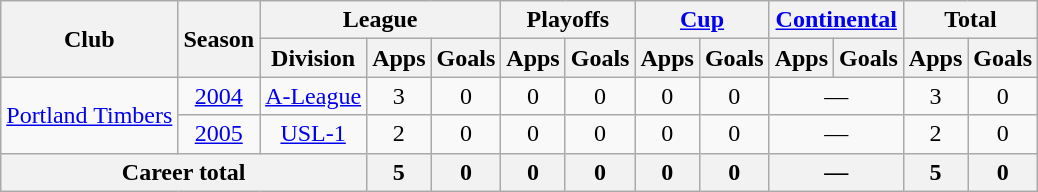<table class="wikitable" style="text-align: center;">
<tr>
<th rowspan="2">Club</th>
<th rowspan="2">Season</th>
<th colspan="3">League</th>
<th colspan="2">Playoffs</th>
<th colspan="2"><a href='#'>Cup</a></th>
<th colspan="2"><a href='#'>Continental</a></th>
<th colspan="2">Total</th>
</tr>
<tr>
<th>Division</th>
<th>Apps</th>
<th>Goals</th>
<th>Apps</th>
<th>Goals</th>
<th>Apps</th>
<th>Goals</th>
<th>Apps</th>
<th>Goals</th>
<th>Apps</th>
<th>Goals</th>
</tr>
<tr>
<td rowspan="2"><a href='#'>Portland Timbers</a></td>
<td><a href='#'>2004</a></td>
<td rowspan="1"><a href='#'>A-League</a></td>
<td>3</td>
<td>0</td>
<td>0</td>
<td>0</td>
<td>0</td>
<td>0</td>
<td colspan="2">—</td>
<td>3</td>
<td>0</td>
</tr>
<tr>
<td><a href='#'>2005</a></td>
<td rowspan="1"><a href='#'>USL-1</a></td>
<td>2</td>
<td>0</td>
<td>0</td>
<td>0</td>
<td>0</td>
<td>0</td>
<td colspan="2">—</td>
<td>2</td>
<td>0</td>
</tr>
<tr>
<th colspan="3">Career total</th>
<th>5</th>
<th>0</th>
<th>0</th>
<th>0</th>
<th>0</th>
<th>0</th>
<th colspan="2">—</th>
<th>5</th>
<th>0</th>
</tr>
</table>
